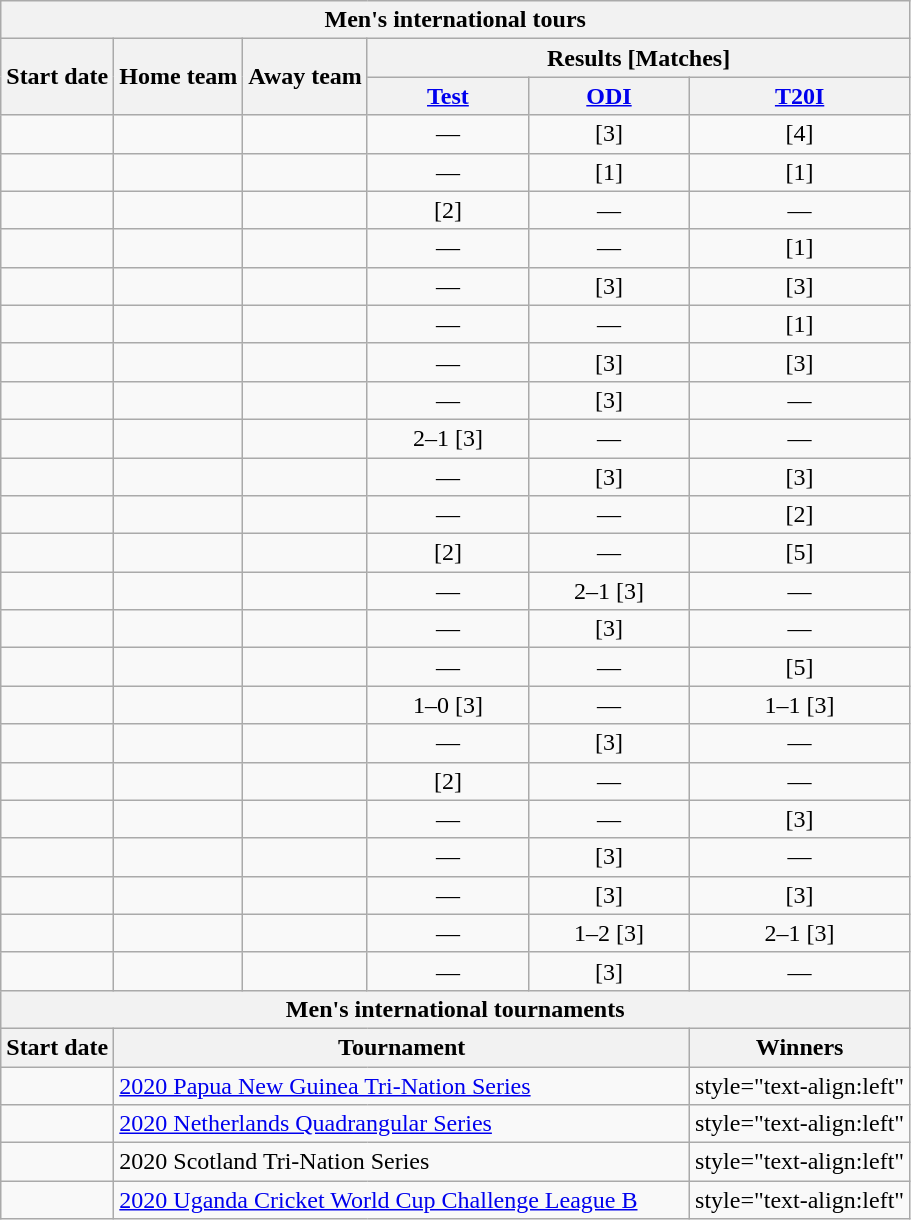<table class="wikitable ubsortable" style="text-align:center; white-space:nowrap">
<tr>
<th colspan=6>Men's international tours</th>
</tr>
<tr>
<th rowspan=2>Start date</th>
<th rowspan=2>Home team</th>
<th rowspan=2>Away team</th>
<th colspan=3>Results [Matches]</th>
</tr>
<tr>
<th width=100><a href='#'>Test</a></th>
<th width=100><a href='#'>ODI</a></th>
<th width=100><a href='#'>T20I</a></th>
</tr>
<tr>
<td style="text-align:left"><a href='#'></a></td>
<td style="text-align:left"> </td>
<td style="text-align:left"></td>
<td>—</td>
<td>[3]</td>
<td>[4]</td>
</tr>
<tr>
<td style="text-align:left"><a href='#'></a></td>
<td style="text-align:left"></td>
<td style="text-align:left"></td>
<td>—</td>
<td>[1]</td>
<td>[1]</td>
</tr>
<tr>
<td style="text-align:left"><a href='#'></a></td>
<td style="text-align:left"></td>
<td style="text-align:left"></td>
<td>[2]</td>
<td>—</td>
<td>—</td>
</tr>
<tr>
<td style="text-align:left"><a href='#'></a></td>
<td style="text-align:left"></td>
<td style="text-align:left"></td>
<td>—</td>
<td>—</td>
<td>[1]</td>
</tr>
<tr>
<td style="text-align:left"><a href='#'></a></td>
<td style="text-align:left"></td>
<td style="text-align:left"></td>
<td>—</td>
<td>[3]</td>
<td>[3]</td>
</tr>
<tr>
<td style="text-align:left"><a href='#'></a></td>
<td style="text-align:left"></td>
<td style="text-align:left"></td>
<td>—</td>
<td>—</td>
<td>[1]</td>
</tr>
<tr>
<td style="text-align:left"><a href='#'></a></td>
<td style="text-align:left"></td>
<td style="text-align:left"></td>
<td>—</td>
<td>[3]</td>
<td>[3]</td>
</tr>
<tr>
<td style="text-align:left"><a href='#'></a></td>
<td style="text-align:left"></td>
<td style="text-align:left"></td>
<td>—</td>
<td>[3]</td>
<td>—</td>
</tr>
<tr>
<td style="text-align:left"><a href='#'></a></td>
<td style="text-align:left"></td>
<td style="text-align:left"></td>
<td>2–1 [3]</td>
<td>—</td>
<td>—</td>
</tr>
<tr>
<td style="text-align:left"><a href='#'></a></td>
<td style="text-align:left"></td>
<td style="text-align:left"></td>
<td>—</td>
<td>[3]</td>
<td>[3]</td>
</tr>
<tr>
<td style="text-align:left"><a href='#'></a></td>
<td style="text-align:left"></td>
<td style="text-align:left"></td>
<td>—</td>
<td>—</td>
<td>[2]</td>
</tr>
<tr>
<td style="text-align:left"><a href='#'></a></td>
<td style="text-align:left"> </td>
<td style="text-align:left"></td>
<td>[2]</td>
<td>—</td>
<td>[5]</td>
</tr>
<tr>
<td style="text-align:left"><a href='#'></a></td>
<td style="text-align:left"></td>
<td style="text-align:left"></td>
<td>—</td>
<td>2–1 [3]</td>
<td>—</td>
</tr>
<tr>
<td style="text-align:left"><a href='#'></a></td>
<td style="text-align:left"></td>
<td style="text-align:left"></td>
<td>—</td>
<td>[3]</td>
<td>—</td>
</tr>
<tr>
<td style="text-align:left"><a href='#'></a></td>
<td style="text-align:left"></td>
<td style="text-align:left"></td>
<td>—</td>
<td>—</td>
<td>[5]</td>
</tr>
<tr>
<td style="text-align:left"><a href='#'></a></td>
<td style="text-align:left"></td>
<td style="text-align:left"></td>
<td>1–0 [3]</td>
<td>—</td>
<td>1–1 [3]</td>
</tr>
<tr>
<td style="text-align:left"><a href='#'></a></td>
<td style="text-align:left"></td>
<td style="text-align:left"></td>
<td>—</td>
<td>[3]</td>
<td>—</td>
</tr>
<tr>
<td style="text-align:left"><a href='#'></a></td>
<td style="text-align:left"></td>
<td style="text-align:left"></td>
<td>[2]</td>
<td>—</td>
<td>—</td>
</tr>
<tr>
<td style="text-align:left"><a href='#'></a></td>
<td style="text-align:left"></td>
<td style="text-align:left"></td>
<td>—</td>
<td>—</td>
<td>[3]</td>
</tr>
<tr>
<td style="text-align:left"><a href='#'></a></td>
<td style="text-align:left"></td>
<td style="text-align:left"></td>
<td>—</td>
<td>[3]</td>
<td>—</td>
</tr>
<tr>
<td style="text-align:left"><a href='#'></a></td>
<td style="text-align:left"></td>
<td style="text-align:left"></td>
<td>—</td>
<td>[3]</td>
<td>[3]</td>
</tr>
<tr>
<td style="text-align:left"><a href='#'></a></td>
<td style="text-align:left"></td>
<td style="text-align:left"></td>
<td>—</td>
<td>1–2 [3]</td>
<td>2–1 [3]</td>
</tr>
<tr>
<td style="text-align:left"><a href='#'></a></td>
<td style="text-align:left"></td>
<td style="text-align:left"></td>
<td>—</td>
<td>[3]</td>
<td>—</td>
</tr>
<tr>
<th colspan=6>Men's international tournaments</th>
</tr>
<tr>
<th>Start date</th>
<th colspan=4>Tournament</th>
<th>Winners</th>
</tr>
<tr>
<td style="text-align:left"><a href='#'></a></td>
<td style="text-align:left" colspan=4> <a href='#'>2020 Papua New Guinea Tri-Nation Series</a></td>
<td>style="text-align:left" </td>
</tr>
<tr>
<td style="text-align:left"><a href='#'></a></td>
<td style="text-align:left" colspan=4> <a href='#'>2020 Netherlands Quadrangular Series</a></td>
<td>style="text-align:left" </td>
</tr>
<tr>
<td style="text-align:left"><a href='#'></a></td>
<td style="text-align:left" colspan=4> 2020 Scotland Tri-Nation Series</td>
<td>style="text-align:left" </td>
</tr>
<tr>
<td style="text-align:left"><a href='#'></a></td>
<td style="text-align:left" colspan=4> <a href='#'>2020 Uganda Cricket World Cup Challenge League B</a></td>
<td>style="text-align:left" </td>
</tr>
</table>
